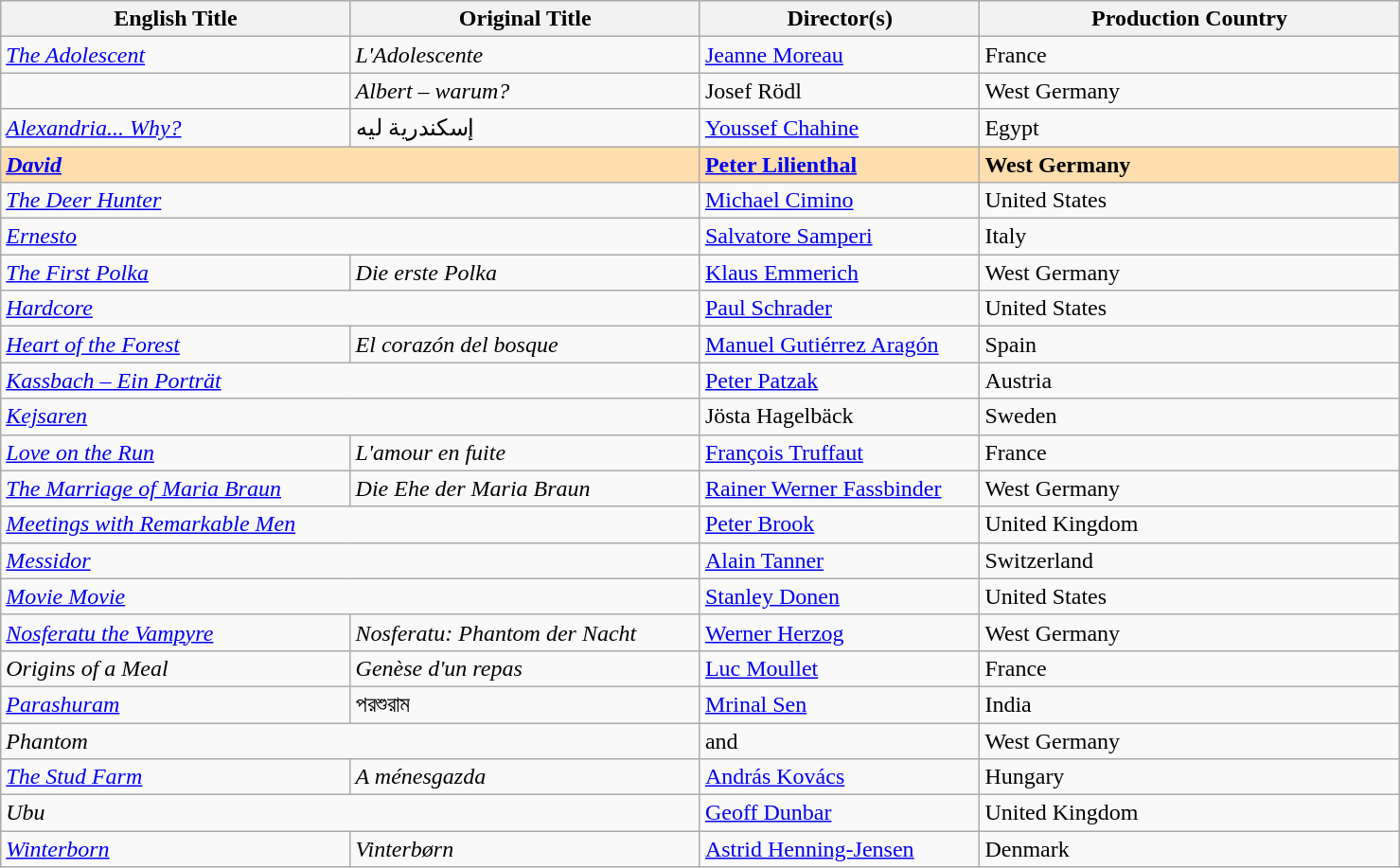<table class="wikitable" width="78%" cellpadding="5">
<tr>
<th width="25%">English Title</th>
<th width="25%">Original Title</th>
<th width="20%">Director(s)</th>
<th width="30%">Production Country</th>
</tr>
<tr>
<td><em><a href='#'>The Adolescent</a></em></td>
<td><em>L'Adolescente</em></td>
<td><a href='#'>Jeanne Moreau</a></td>
<td>France</td>
</tr>
<tr>
<td><em></em></td>
<td><em>Albert – warum?</em></td>
<td>Josef Rödl</td>
<td>West Germany</td>
</tr>
<tr>
<td><em><a href='#'>Alexandria... Why?</a></em></td>
<td>إسكندرية ليه</td>
<td><a href='#'>Youssef Chahine</a></td>
<td>Egypt</td>
</tr>
<tr style="background:#FFDEAD;">
<td colspan="2"><em><a href='#'><strong>David</strong></a></em></td>
<td><strong><a href='#'>Peter Lilienthal</a></strong></td>
<td><strong>West Germany</strong></td>
</tr>
<tr>
<td colspan="2"><em><a href='#'>The Deer Hunter</a></em></td>
<td><a href='#'>Michael Cimino</a></td>
<td>United States</td>
</tr>
<tr>
<td colspan="2"><em><a href='#'>Ernesto</a></em></td>
<td><a href='#'>Salvatore Samperi</a></td>
<td>Italy</td>
</tr>
<tr>
<td><em><a href='#'>The First Polka</a></em></td>
<td><em>Die erste Polka</em></td>
<td><a href='#'>Klaus Emmerich</a></td>
<td>West Germany</td>
</tr>
<tr>
<td colspan="2"><em><a href='#'>Hardcore</a></em></td>
<td><a href='#'>Paul Schrader</a></td>
<td>United States</td>
</tr>
<tr>
<td><em><a href='#'>Heart of the Forest</a></em></td>
<td><em>El corazón del bosque</em></td>
<td><a href='#'>Manuel Gutiérrez Aragón</a></td>
<td>Spain</td>
</tr>
<tr>
<td colspan="2"><em><a href='#'>Kassbach – Ein Porträt</a></em></td>
<td><a href='#'>Peter Patzak</a></td>
<td>Austria</td>
</tr>
<tr>
<td colspan="2"><em><a href='#'>Kejsaren</a></em></td>
<td>Jösta Hagelbäck</td>
<td>Sweden</td>
</tr>
<tr>
<td><em><a href='#'>Love on the Run</a></em></td>
<td><em>L'amour en fuite</em></td>
<td><a href='#'>François Truffaut</a></td>
<td>France</td>
</tr>
<tr>
<td><em><a href='#'>The Marriage of Maria Braun</a></em></td>
<td><em>Die Ehe der Maria Braun</em></td>
<td><a href='#'>Rainer Werner Fassbinder</a></td>
<td>West Germany</td>
</tr>
<tr>
<td colspan="2"><em><a href='#'>Meetings with Remarkable Men</a></em></td>
<td><a href='#'>Peter Brook</a></td>
<td>United Kingdom</td>
</tr>
<tr>
<td colspan="2"><em><a href='#'>Messidor</a></em></td>
<td><a href='#'>Alain Tanner</a></td>
<td>Switzerland</td>
</tr>
<tr>
<td colspan="2"><em><a href='#'>Movie Movie</a></em></td>
<td><a href='#'>Stanley Donen</a></td>
<td>United States</td>
</tr>
<tr>
<td><em><a href='#'>Nosferatu the Vampyre</a></em></td>
<td><em>Nosferatu: Phantom der Nacht</em></td>
<td><a href='#'>Werner Herzog</a></td>
<td>West Germany</td>
</tr>
<tr>
<td><em>Origins of a Meal</em></td>
<td><em>Genèse d'un repas</em></td>
<td><a href='#'>Luc Moullet</a></td>
<td>France</td>
</tr>
<tr>
<td><em><a href='#'>Parashuram</a></em></td>
<td>পরশুরাম</td>
<td><a href='#'>Mrinal Sen</a></td>
<td>India</td>
</tr>
<tr>
<td colspan="2"><em>Phantom</em></td>
<td> and </td>
<td>West Germany</td>
</tr>
<tr>
<td><em><a href='#'>The Stud Farm</a></em></td>
<td><em>A ménesgazda</em></td>
<td><a href='#'>András Kovács</a></td>
<td>Hungary</td>
</tr>
<tr>
<td colspan="2"><em>Ubu</em></td>
<td><a href='#'>Geoff Dunbar</a></td>
<td>United Kingdom</td>
</tr>
<tr>
<td><em><a href='#'>Winterborn</a></em></td>
<td><em>Vinterbørn</em></td>
<td><a href='#'>Astrid Henning-Jensen</a></td>
<td>Denmark</td>
</tr>
</table>
